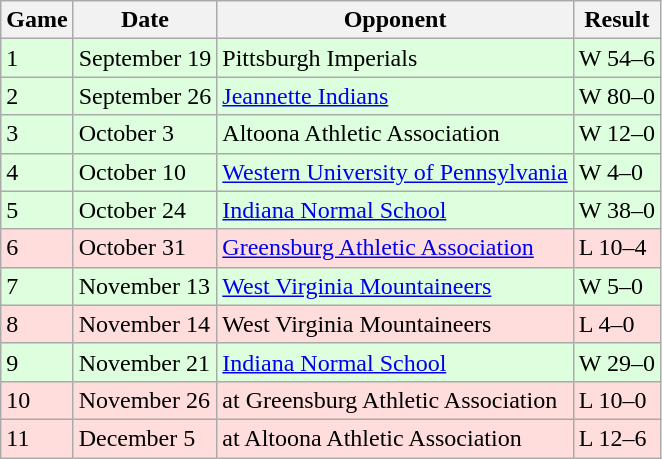<table class="wikitable">
<tr>
<th>Game</th>
<th>Date</th>
<th>Opponent</th>
<th>Result</th>
</tr>
<tr style="background: #ddffdd;">
<td>1</td>
<td>September 19</td>
<td>Pittsburgh Imperials</td>
<td>W 54–6</td>
</tr>
<tr style="background: #ddffdd;">
<td>2</td>
<td>September 26</td>
<td><a href='#'>Jeannette Indians</a></td>
<td>W 80–0</td>
</tr>
<tr style="background: #ddffdd;">
<td>3</td>
<td>October 3</td>
<td>Altoona Athletic Association</td>
<td>W 12–0</td>
</tr>
<tr style="background: #ddffdd;">
<td>4</td>
<td>October 10</td>
<td><a href='#'>Western University of Pennsylvania</a></td>
<td>W 4–0</td>
</tr>
<tr style="background: #ddffdd;">
<td>5</td>
<td>October 24</td>
<td><a href='#'>Indiana Normal School</a></td>
<td>W 38–0</td>
</tr>
<tr style="background: #ffdddd;">
<td>6</td>
<td>October 31</td>
<td><a href='#'>Greensburg Athletic Association</a></td>
<td>L 10–4</td>
</tr>
<tr style="background: #ddffdd;">
<td>7</td>
<td>November 13</td>
<td><a href='#'>West Virginia Mountaineers</a></td>
<td>W 5–0</td>
</tr>
<tr style="background: #ffdddd;">
<td>8</td>
<td>November 14</td>
<td>West Virginia Mountaineers</td>
<td>L 4–0</td>
</tr>
<tr style="background: #ddffdd;">
<td>9</td>
<td>November 21</td>
<td><a href='#'>Indiana Normal School</a></td>
<td>W 29–0</td>
</tr>
<tr style="background: #ffdddd;">
<td>10</td>
<td>November 26</td>
<td>at Greensburg Athletic Association</td>
<td>L 10–0</td>
</tr>
<tr style="background: #ffdddd;">
<td>11</td>
<td>December 5</td>
<td>at Altoona Athletic Association</td>
<td>L 12–6</td>
</tr>
</table>
